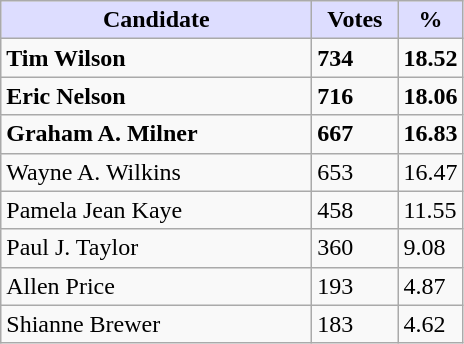<table class="wikitable">
<tr>
<th style="background:#ddf; width:200px;">Candidate</th>
<th style="background:#ddf; width:50px;">Votes</th>
<th style="background:#ddf; width:30px;">%</th>
</tr>
<tr>
<td><strong>Tim Wilson</strong></td>
<td><strong>734</strong></td>
<td><strong>18.52</strong></td>
</tr>
<tr>
<td><strong>Eric Nelson</strong></td>
<td><strong>716</strong></td>
<td><strong>18.06</strong></td>
</tr>
<tr>
<td><strong>Graham A. Milner</strong></td>
<td><strong>667</strong></td>
<td><strong>16.83</strong></td>
</tr>
<tr>
<td>Wayne A. Wilkins</td>
<td>653</td>
<td>16.47</td>
</tr>
<tr>
<td>Pamela Jean Kaye</td>
<td>458</td>
<td>11.55</td>
</tr>
<tr>
<td>Paul J. Taylor</td>
<td>360</td>
<td>9.08</td>
</tr>
<tr>
<td>Allen Price</td>
<td>193</td>
<td>4.87</td>
</tr>
<tr>
<td>Shianne Brewer</td>
<td>183</td>
<td>4.62</td>
</tr>
</table>
